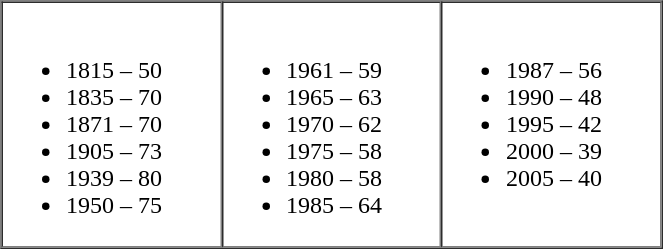<table border="1" cellpadding="2" cellspacing="0">
<tr>
<td valign="top" width="25%"><br><ul><li>1815 –	50</li><li>1835 –	70</li><li>1871 –	70</li><li>1905 –	73</li><li>1939 –	80</li><li>1950 –	75</li></ul></td>
<td valign="top" width="25%"><br><ul><li>1961 –	59</li><li>1965 –	63</li><li>1970 –	62</li><li>1975 –	58</li><li>1980 –	58</li><li>1985 –	64</li></ul></td>
<td valign="top" width="25%"><br><ul><li>1987 –	56</li><li>1990 –	48</li><li>1995 –	42</li><li>2000 –	39</li><li>2005 –	40</li></ul></td>
</tr>
</table>
